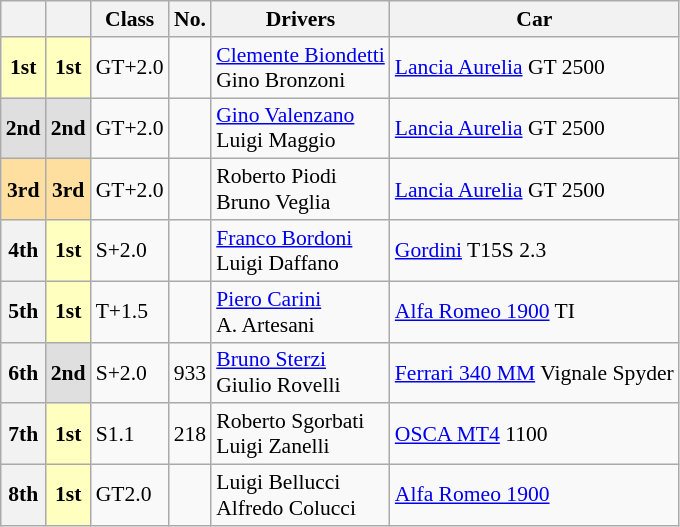<table class="wikitable" style="font-size:90%">
<tr>
<th></th>
<th></th>
<th>Class</th>
<th>No.</th>
<th>Drivers</th>
<th>Car</th>
</tr>
<tr>
<th style="background:#ffffbf;"><strong>1st</strong></th>
<th style="background:#ffffbf;"><strong>1st</strong></th>
<td>GT+2.0</td>
<td></td>
<td> <a href='#'>Clemente Biondetti</a><br> Gino Bronzoni</td>
<td><a href='#'>Lancia Aurelia</a> GT 2500</td>
</tr>
<tr>
<th style="background:#dfdfdf;">2nd</th>
<th style="background:#dfdfdf;">2nd</th>
<td>GT+2.0</td>
<td></td>
<td> <a href='#'>Gino Valenzano</a><br> Luigi Maggio</td>
<td><a href='#'>Lancia Aurelia</a> GT 2500</td>
</tr>
<tr>
<th style="background:#ffdf9f;">3rd</th>
<th style="background:#ffdf9f;">3rd</th>
<td>GT+2.0</td>
<td></td>
<td> Roberto Piodi<br> Bruno Veglia</td>
<td><a href='#'>Lancia Aurelia</a> GT 2500</td>
</tr>
<tr>
<th>4th</th>
<th style="background:#ffffbf;"><strong>1st</strong></th>
<td>S+2.0</td>
<td></td>
<td> <a href='#'>Franco Bordoni</a><br> Luigi Daffano</td>
<td><a href='#'>Gordini</a> T15S 2.3</td>
</tr>
<tr>
<th>5th</th>
<th style="background:#ffffbf;"><strong>1st</strong></th>
<td>T+1.5</td>
<td></td>
<td> <a href='#'>Piero Carini</a><br> A. Artesani</td>
<td><a href='#'>Alfa Romeo 1900</a> TI</td>
</tr>
<tr>
<th>6th</th>
<th style="background:#dfdfdf;">2nd</th>
<td>S+2.0</td>
<td>933</td>
<td> <a href='#'>Bruno Sterzi</a><br> Giulio Rovelli</td>
<td><a href='#'>Ferrari 340 MM</a> Vignale Spyder</td>
</tr>
<tr>
<th>7th</th>
<th style="background:#ffffbf;"><strong>1st</strong></th>
<td>S1.1</td>
<td>218</td>
<td> Roberto Sgorbati<br> Luigi Zanelli</td>
<td><a href='#'>OSCA MT4</a> 1100</td>
</tr>
<tr>
<th>8th</th>
<th style="background:#ffffbf;"><strong>1st</strong></th>
<td>GT2.0</td>
<td></td>
<td> Luigi Bellucci<br> Alfredo Colucci</td>
<td><a href='#'>Alfa Romeo 1900</a></td>
</tr>
</table>
